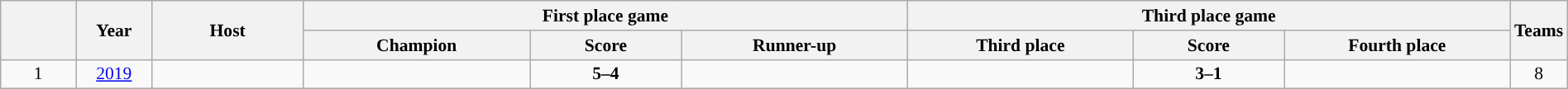<table class="wikitable" style="font-size:90%; text-align:center; width:100%;">
<tr>
<th rowspan="2" style="width:5%;"></th>
<th rowspan="2" style="width:5%;">Year</th>
<th rowspan="2" style="width:10%;">Host</th>
<th colspan="3">First place game</th>
<th colspan="3">Third place game</th>
<th rowspan="2" style="width:5%;">Teams</th>
</tr>
<tr>
<th style="width:15%;"> Champion</th>
<th style="width:10%;">Score</th>
<th style="width:15%;"> Runner-up</th>
<th style="width:15%;"> Third place</th>
<th style="width:10%;">Score</th>
<th style="width:15%;"> Fourth place</th>
</tr>
<tr>
<td>1</td>
<td><a href='#'>2019</a></td>
<td style="text-align:left"></td>
<td></td>
<td><strong>5–4</strong></td>
<td></td>
<td></td>
<td><strong>3–1</strong></td>
<td></td>
<td>8</td>
</tr>
</table>
